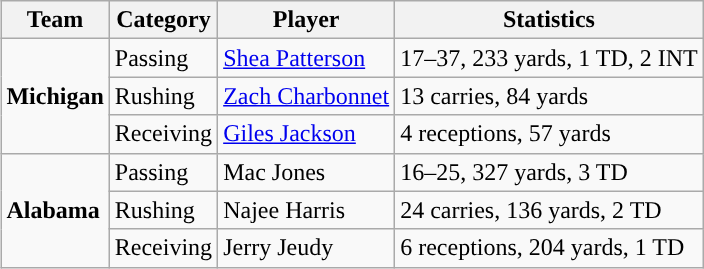<table class="wikitable" style="float: right;">
<tr>
<th>Team</th>
<th>Category</th>
<th>Player</th>
<th>Statistics</th>
</tr>
<tr>
<td rowspan=3><strong>Michigan</strong></td>
<td>Passing</td>
<td><a href='#'>Shea Patterson</a></td>
<td>17–37, 233 yards, 1 TD, 2 INT</td>
</tr>
<tr>
<td>Rushing</td>
<td><a href='#'>Zach Charbonnet</a></td>
<td>13 carries, 84 yards</td>
</tr>
<tr>
<td>Receiving</td>
<td><a href='#'>Giles Jackson</a></td>
<td>4 receptions, 57 yards</td>
</tr>
<tr>
<td rowspan=3><strong>Alabama</strong></td>
<td>Passing</td>
<td>Mac Jones</td>
<td>16–25, 327 yards, 3 TD</td>
</tr>
<tr>
<td>Rushing</td>
<td>Najee Harris</td>
<td>24 carries, 136 yards, 2 TD</td>
</tr>
<tr>
<td>Receiving</td>
<td>Jerry Jeudy</td>
<td>6 receptions, 204 yards, 1 TD</td>
</tr>
</table>
